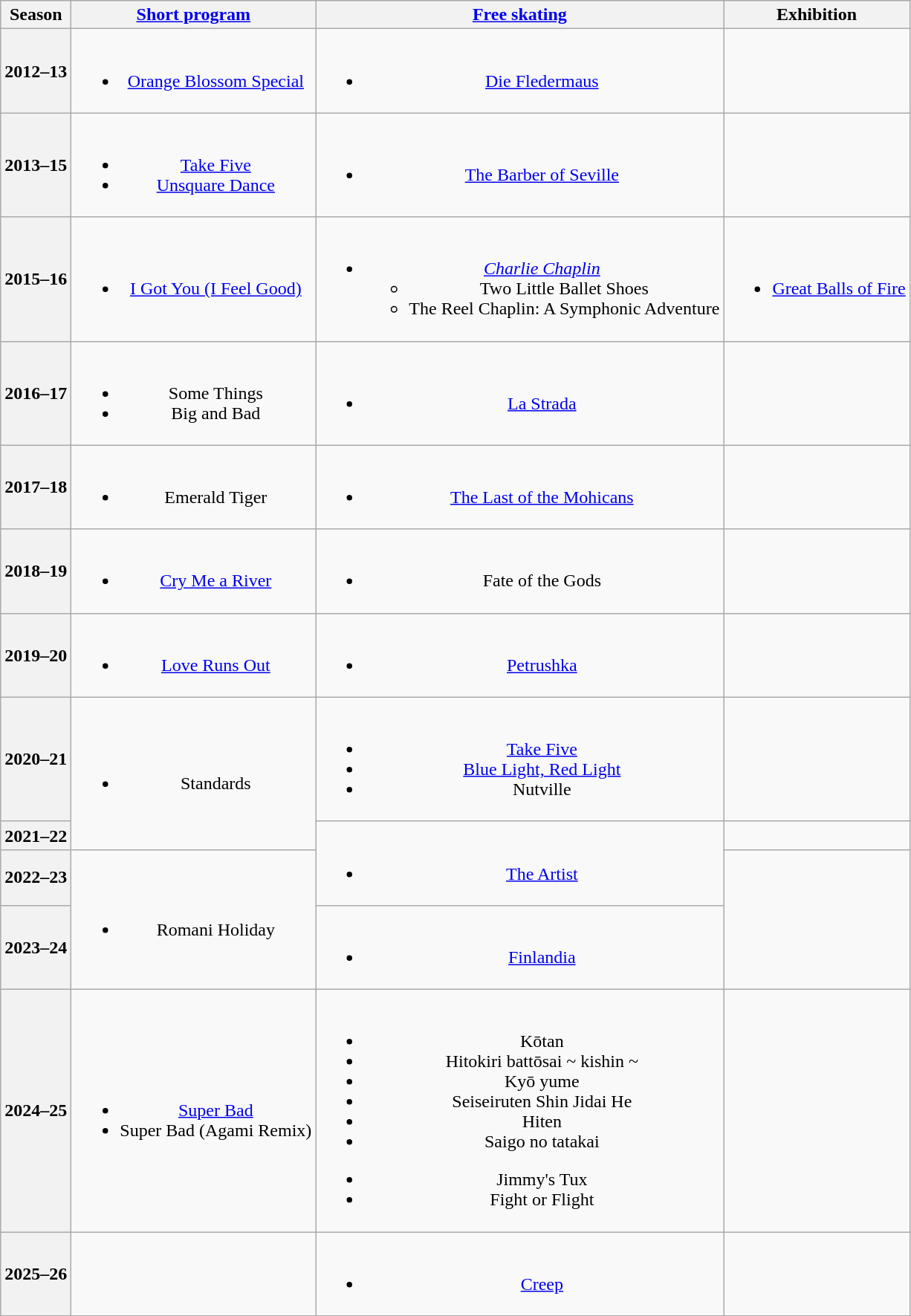<table class=wikitable style=text-align:center>
<tr>
<th>Season</th>
<th><a href='#'>Short program</a></th>
<th><a href='#'>Free skating</a></th>
<th>Exhibition</th>
</tr>
<tr>
<th>2012–13 <br></th>
<td><br><ul><li><a href='#'>Orange Blossom Special</a> <br></li></ul></td>
<td><br><ul><li><a href='#'>Die Fledermaus</a> <br></li></ul></td>
<td></td>
</tr>
<tr>
<th>2013–15 <br></th>
<td><br><ul><li><a href='#'>Take Five</a></li><li><a href='#'>Unsquare Dance</a> <br></li></ul></td>
<td><br><ul><li><a href='#'>The Barber of Seville</a> <br></li></ul></td>
<td></td>
</tr>
<tr>
<th>2015–16 <br></th>
<td><br><ul><li><a href='#'>I Got You (I Feel Good)</a> <br></li></ul></td>
<td><br><ul><li><em><a href='#'>Charlie Chaplin</a></em><ul><li>Two Little Ballet Shoes <br></li><li>The Reel Chaplin: A Symphonic Adventure <br></li></ul></li></ul></td>
<td><br><ul><li><a href='#'>Great Balls of Fire</a> <br></li></ul></td>
</tr>
<tr>
<th>2016–17 <br></th>
<td><br><ul><li>Some Things <br></li><li>Big and Bad <br></li></ul></td>
<td><br><ul><li><a href='#'>La Strada</a> <br></li></ul></td>
<td></td>
</tr>
<tr>
<th>2017–18 <br></th>
<td><br><ul><li>Emerald Tiger <br></li></ul></td>
<td><br><ul><li><a href='#'>The Last of the Mohicans</a> <br></li></ul></td>
<td></td>
</tr>
<tr>
<th>2018–19 <br></th>
<td><br><ul><li><a href='#'>Cry Me a River</a> <br></li></ul></td>
<td><br><ul><li>Fate of the Gods <br></li></ul></td>
<td></td>
</tr>
<tr>
<th>2019–20 <br></th>
<td><br><ul><li><a href='#'>Love Runs Out</a> <br></li></ul></td>
<td><br><ul><li><a href='#'>Petrushka</a> <br></li></ul></td>
<td></td>
</tr>
<tr>
<th>2020–21 <br> </th>
<td rowspan=2><br><ul><li>Standards <br></li></ul></td>
<td><br><ul><li><a href='#'>Take Five</a> <br></li><li><a href='#'>Blue Light, Red Light</a> <br> </li><li>Nutville <br> </li></ul></td>
<td></td>
</tr>
<tr>
<th>2021–22 <br> </th>
<td rowspan=2><br><ul><li><a href='#'>The Artist</a> <br></li></ul></td>
<td></td>
</tr>
<tr>
<th>2022–23 <br> </th>
<td rowspan=2><br><ul><li>Romani Holiday <br></li></ul></td>
</tr>
<tr>
<th>2023–24 <br> </th>
<td><br><ul><li><a href='#'>Finlandia</a> <br></li></ul></td>
</tr>
<tr>
<th>2024–25 <br> </th>
<td><br><ul><li><a href='#'>Super Bad</a> <br> </li><li>Super Bad (Agami Remix) <br> </li></ul></td>
<td><br><ul><li>Kōtan <br> </li><li>Hitokiri battōsai ~ kishin ~ <br> </li><li>Kyō yume <br> </li><li>Seiseiruten Shin Jidai He</li><li>Hiten <br></li><li>Saigo no tatakai <br> </li></ul><ul><li>Jimmy's Tux <br> </li><li>Fight or Flight <br> </li></ul></td>
<td></td>
</tr>
<tr>
<th>2025–26 <br> </th>
<td></td>
<td><br><ul><li><a href='#'>Creep</a> <br> </li></ul></td>
<td></td>
</tr>
</table>
